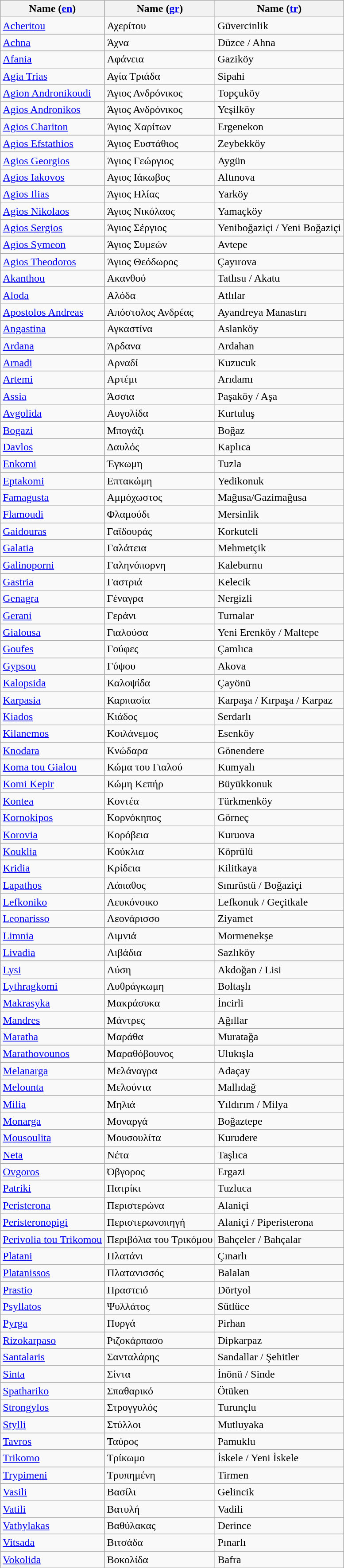<table class="wikitable sortable mw-collapsible">
<tr>
<th>Name (<a href='#'>en</a>)</th>
<th>Name (<a href='#'>gr</a>)</th>
<th>Name (<a href='#'>tr</a>)</th>
</tr>
<tr>
<td><a href='#'>Acheritou</a></td>
<td>Αχερίτου</td>
<td>Güvercinlik</td>
</tr>
<tr>
<td><a href='#'>Achna</a></td>
<td>Άχνα</td>
<td>Düzce / Ahna</td>
</tr>
<tr>
<td><a href='#'>Afania</a></td>
<td>Αφάνεια</td>
<td>Gaziköy</td>
</tr>
<tr>
<td><a href='#'>Agia Trias</a></td>
<td>Αγία Τριάδα</td>
<td>Sipahi</td>
</tr>
<tr>
<td><a href='#'>Agion Andronikoudi</a></td>
<td>Άγιος Ανδρόνικος</td>
<td>Topçuköy</td>
</tr>
<tr>
<td><a href='#'>Agios Andronikos</a></td>
<td>Άγιος Ανδρόνικος</td>
<td>Yeşilköy</td>
</tr>
<tr>
<td><a href='#'>Agios Chariton</a></td>
<td>Άγιος Χαρίτων</td>
<td>Ergenekon</td>
</tr>
<tr>
<td><a href='#'>Agios Efstathios</a></td>
<td>Άγιος Ευστάθιος</td>
<td>Zeybekköy</td>
</tr>
<tr>
<td><a href='#'>Agios Georgios</a></td>
<td>Άγιος Γεώργιος</td>
<td>Aygün</td>
</tr>
<tr>
<td><a href='#'>Agios Iakovos</a></td>
<td>Αγιος Ιάκωβος</td>
<td>Altınova</td>
</tr>
<tr>
<td><a href='#'>Agios Ilias</a></td>
<td>Άγιος Ηλίας</td>
<td>Yarköy</td>
</tr>
<tr>
<td><a href='#'>Agios Nikolaos</a></td>
<td>Άγιος Νικόλαος</td>
<td>Yamaçköy</td>
</tr>
<tr>
<td><a href='#'>Agios Sergios</a></td>
<td>Άγιος Σέργιος</td>
<td>Yeniboğaziçi / Yeni Boğaziçi</td>
</tr>
<tr>
<td><a href='#'>Agios Symeon</a></td>
<td>Άγιος Συμεών</td>
<td>Avtepe</td>
</tr>
<tr>
<td><a href='#'>Agios Theodoros</a></td>
<td>Άγιος Θεόδωρος</td>
<td>Çayırova</td>
</tr>
<tr>
<td><a href='#'>Akanthou</a></td>
<td>Ακανθού</td>
<td>Tatlısu / Akatu</td>
</tr>
<tr>
<td><a href='#'>Aloda</a></td>
<td>Αλόδα</td>
<td>Atlılar</td>
</tr>
<tr>
<td><a href='#'>Apostolos Andreas</a></td>
<td>Απόστολος Ανδρέας</td>
<td>Ayandreya Manastırı</td>
</tr>
<tr>
<td><a href='#'>Angastina</a></td>
<td>Αγκαστίνα</td>
<td>Aslanköy</td>
</tr>
<tr>
<td><a href='#'>Ardana</a></td>
<td>Άρδανα</td>
<td>Ardahan</td>
</tr>
<tr>
<td><a href='#'>Arnadi</a></td>
<td>Αρναδί</td>
<td>Kuzucuk</td>
</tr>
<tr>
<td><a href='#'>Artemi</a></td>
<td>Αρτέμι</td>
<td>Arıdamı</td>
</tr>
<tr>
<td><a href='#'>Assia</a></td>
<td>Άσσια</td>
<td>Paşaköy / Aşa</td>
</tr>
<tr>
<td><a href='#'>Avgolida</a></td>
<td>Αυγολίδα</td>
<td>Kurtuluş</td>
</tr>
<tr>
<td><a href='#'>Bogazi</a></td>
<td>Μπογάζι</td>
<td>Boğaz</td>
</tr>
<tr>
<td><a href='#'>Davlos</a></td>
<td>Δαυλός</td>
<td>Kaplıca</td>
</tr>
<tr>
<td><a href='#'>Enkomi</a></td>
<td>Έγκωμη</td>
<td>Tuzla</td>
</tr>
<tr>
<td><a href='#'>Eptakomi</a></td>
<td>Επτακώμη</td>
<td>Yedikonuk</td>
</tr>
<tr>
<td><a href='#'>Famagusta</a></td>
<td>Αμμόχωστος</td>
<td>Mağusa/Gazimağusa</td>
</tr>
<tr>
<td><a href='#'>Flamoudi</a></td>
<td>Φλαμούδι</td>
<td>Mersinlik</td>
</tr>
<tr>
<td><a href='#'>Gaidouras</a></td>
<td>Γαϊδουράς</td>
<td>Korkuteli</td>
</tr>
<tr>
<td><a href='#'>Galatia</a></td>
<td>Γαλάτεια</td>
<td>Mehmetçik</td>
</tr>
<tr>
<td><a href='#'>Galinoporni</a></td>
<td>Γαληνόπορνη</td>
<td>Kaleburnu</td>
</tr>
<tr>
<td><a href='#'>Gastria</a></td>
<td>Γαστριά</td>
<td>Kelecik</td>
</tr>
<tr>
<td><a href='#'>Genagra</a></td>
<td>Γέναγρα</td>
<td>Nergizli</td>
</tr>
<tr>
<td><a href='#'>Gerani</a></td>
<td>Γεράνι</td>
<td>Turnalar</td>
</tr>
<tr>
<td><a href='#'>Gialousa</a></td>
<td>Γιαλούσα</td>
<td>Yeni Erenköy / Maltepe</td>
</tr>
<tr>
<td><a href='#'>Goufes</a></td>
<td>Γούφες</td>
<td>Çamlıca</td>
</tr>
<tr>
<td><a href='#'>Gypsou</a></td>
<td>Γύψου</td>
<td>Akova</td>
</tr>
<tr>
<td><a href='#'>Kalopsida</a></td>
<td>Καλοψίδα</td>
<td>Çayönü</td>
</tr>
<tr>
<td><a href='#'>Karpasia</a></td>
<td>Καρπασία</td>
<td>Karpaşa / Kırpaşa / Karpaz</td>
</tr>
<tr>
<td><a href='#'>Kiados</a></td>
<td>Κιάδος</td>
<td>Serdarlı</td>
</tr>
<tr>
<td><a href='#'>Kilanemos</a></td>
<td>Κοιλάνεμος</td>
<td>Esenköy</td>
</tr>
<tr>
<td><a href='#'>Knodara</a></td>
<td>Κνώδαρα</td>
<td>Gönendere</td>
</tr>
<tr>
<td><a href='#'>Koma tou Gialou</a></td>
<td>Κώμα του Γιαλού</td>
<td>Kumyalı</td>
</tr>
<tr>
<td><a href='#'>Komi Kepir</a></td>
<td>Κώμη Κεπήρ</td>
<td>Büyükkonuk</td>
</tr>
<tr>
<td><a href='#'>Kontea</a></td>
<td>Κοντέα</td>
<td>Türkmenköy</td>
</tr>
<tr>
<td><a href='#'>Kornokipos</a></td>
<td>Κορνόκηπος</td>
<td>Görneç</td>
</tr>
<tr>
<td><a href='#'>Korovia</a></td>
<td>Κορόβεια</td>
<td>Kuruova</td>
</tr>
<tr>
<td><a href='#'>Kouklia</a></td>
<td>Κούκλια</td>
<td>Köprülü</td>
</tr>
<tr>
<td><a href='#'>Kridia</a></td>
<td>Κρίδεια</td>
<td>Kilitkaya</td>
</tr>
<tr>
<td><a href='#'>Lapathos</a></td>
<td>Λάπαθος</td>
<td>Sınırüstü / Boğaziçi</td>
</tr>
<tr>
<td><a href='#'>Lefkoniko</a></td>
<td>Λευκόνοικο</td>
<td>Lefkonuk  / Geçitkale</td>
</tr>
<tr>
<td><a href='#'>Leonarisso</a></td>
<td>Λεονάρισσο</td>
<td>Ziyamet</td>
</tr>
<tr>
<td><a href='#'>Limnia</a></td>
<td>Λιμνιά</td>
<td>Mormenekşe</td>
</tr>
<tr>
<td><a href='#'>Livadia</a></td>
<td>Λιβάδια</td>
<td>Sazlıköy</td>
</tr>
<tr>
<td><a href='#'>Lysi</a></td>
<td>Λύση</td>
<td>Akdoğan / Lisi</td>
</tr>
<tr>
<td><a href='#'>Lythragkomi</a></td>
<td>Λυθράγκωμη</td>
<td>Boltaşlı</td>
</tr>
<tr>
<td><a href='#'>Makrasyka</a></td>
<td>Μακράσυκα</td>
<td>İncirli</td>
</tr>
<tr>
<td><a href='#'>Mandres</a></td>
<td>Μάντρες</td>
<td>Ağıllar</td>
</tr>
<tr>
<td><a href='#'>Maratha</a></td>
<td>Μαράθα</td>
<td>Muratağa</td>
</tr>
<tr>
<td><a href='#'>Marathovounos</a></td>
<td>Μαραθόβουνος</td>
<td>Ulukışla</td>
</tr>
<tr>
<td><a href='#'>Melanarga</a></td>
<td>Μελάναγρα</td>
<td>Adaçay</td>
</tr>
<tr>
<td><a href='#'>Melounta</a></td>
<td>Μελούντα</td>
<td>Mallıdağ</td>
</tr>
<tr>
<td><a href='#'>Milia</a></td>
<td>Μηλιά</td>
<td>Yıldırım / Milya</td>
</tr>
<tr>
<td><a href='#'>Monarga</a></td>
<td>Μoναργά</td>
<td>Boğaztepe</td>
</tr>
<tr>
<td><a href='#'>Mousoulita</a></td>
<td>Μουσουλίτα</td>
<td>Kurudere</td>
</tr>
<tr>
<td><a href='#'>Neta</a></td>
<td>Νέτα</td>
<td>Taşlıca</td>
</tr>
<tr>
<td><a href='#'>Ovgoros</a></td>
<td>Όβγορος</td>
<td>Ergazi</td>
</tr>
<tr>
<td><a href='#'>Patriki</a></td>
<td>Πατρίκι</td>
<td>Tuzluca</td>
</tr>
<tr>
<td><a href='#'>Peristerona</a></td>
<td>Περιστερώνα</td>
<td>Alaniçi</td>
</tr>
<tr>
<td><a href='#'>Peristeronopigi</a></td>
<td>Περιστερωνοπηγή</td>
<td>Alaniçi / Piperisterona</td>
</tr>
<tr>
<td><a href='#'>Perivolia tou Trikomou</a></td>
<td>Περιβόλια του Τρικόμου</td>
<td>Bahçeler / Bahçalar</td>
</tr>
<tr>
<td><a href='#'>Platani</a></td>
<td>Πλατάνι</td>
<td>Çınarlı</td>
</tr>
<tr>
<td><a href='#'>Platanissos</a></td>
<td>Πλατανισσός</td>
<td>Balalan</td>
</tr>
<tr>
<td><a href='#'>Prastio</a></td>
<td>Πραστειό</td>
<td>Dörtyol</td>
</tr>
<tr>
<td><a href='#'>Psyllatos</a></td>
<td>Ψυλλάτος</td>
<td>Sütlüce</td>
</tr>
<tr>
<td><a href='#'>Pyrga</a></td>
<td>Πυργά</td>
<td>Pirhan</td>
</tr>
<tr>
<td><a href='#'>Rizokarpaso</a></td>
<td>Ριζοκάρπασο</td>
<td>Dipkarpaz</td>
</tr>
<tr>
<td><a href='#'>Santalaris</a></td>
<td>Σανταλάρης</td>
<td>Sandallar / Şehitler</td>
</tr>
<tr>
<td><a href='#'>Sinta</a></td>
<td>Σίντα</td>
<td>İnönü / Sinde</td>
</tr>
<tr>
<td><a href='#'>Spathariko</a></td>
<td>Σπαθαρικό</td>
<td>Ötüken</td>
</tr>
<tr>
<td><a href='#'>Strongylos</a></td>
<td>Στρογγυλός</td>
<td>Turunçlu</td>
</tr>
<tr>
<td><a href='#'>Stylli</a></td>
<td>Στύλλοι</td>
<td>Mutluyaka</td>
</tr>
<tr>
<td><a href='#'>Tavros</a></td>
<td>Ταύρος</td>
<td>Pamuklu</td>
</tr>
<tr>
<td><a href='#'>Trikomo</a></td>
<td>Τρίκωμο</td>
<td>İskele / Yeni İskele</td>
</tr>
<tr>
<td><a href='#'>Trypimeni</a></td>
<td>Τρυπημένη</td>
<td>Tirmen</td>
</tr>
<tr>
<td><a href='#'>Vasili</a></td>
<td>Βασίλι</td>
<td>Gelincik</td>
</tr>
<tr>
<td><a href='#'>Vatili</a></td>
<td>Βατυλή</td>
<td>Vadili</td>
</tr>
<tr>
<td><a href='#'>Vathylakas</a></td>
<td>Βαθύλακας</td>
<td>Derince</td>
</tr>
<tr>
<td><a href='#'>Vitsada</a></td>
<td>Βιτσάδα</td>
<td>Pınarlı</td>
</tr>
<tr>
<td><a href='#'>Vokolida</a></td>
<td>Βοκολίδα</td>
<td>Bafra</td>
</tr>
</table>
